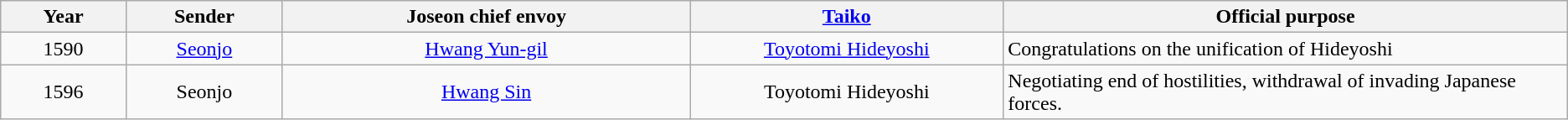<table class="wikitable">
<tr style="background:#efefef">
<th scope="col" scope="col" width=8%>Year</th>
<th scope="col" scope="col" width=10%>Sender</th>
<th scope="col" scope="col" width=26%>Joseon chief envoy</th>
<th scope="col" scope="col" width=20%><a href='#'>Taiko</a></th>
<th scope="col" width=48%>Official purpose</th>
</tr>
<tr align="center">
<td>1590</td>
<td><a href='#'>Seonjo</a></td>
<td><a href='#'>Hwang Yun-gil</a></td>
<td><a href='#'>Toyotomi Hideyoshi</a></td>
<td align="left">Congratulations on the unification of Hideyoshi</td>
</tr>
<tr align="center">
<td>1596</td>
<td>Seonjo</td>
<td><a href='#'>Hwang Sin</a></td>
<td>Toyotomi Hideyoshi</td>
<td align="left">Negotiating end of hostilities, withdrawal of invading Japanese forces.</td>
</tr>
</table>
